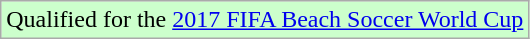<table class="wikitable">
<tr bgcolor="#ccffcc">
<td>Qualified for the <a href='#'>2017 FIFA Beach Soccer World Cup</a></td>
</tr>
</table>
